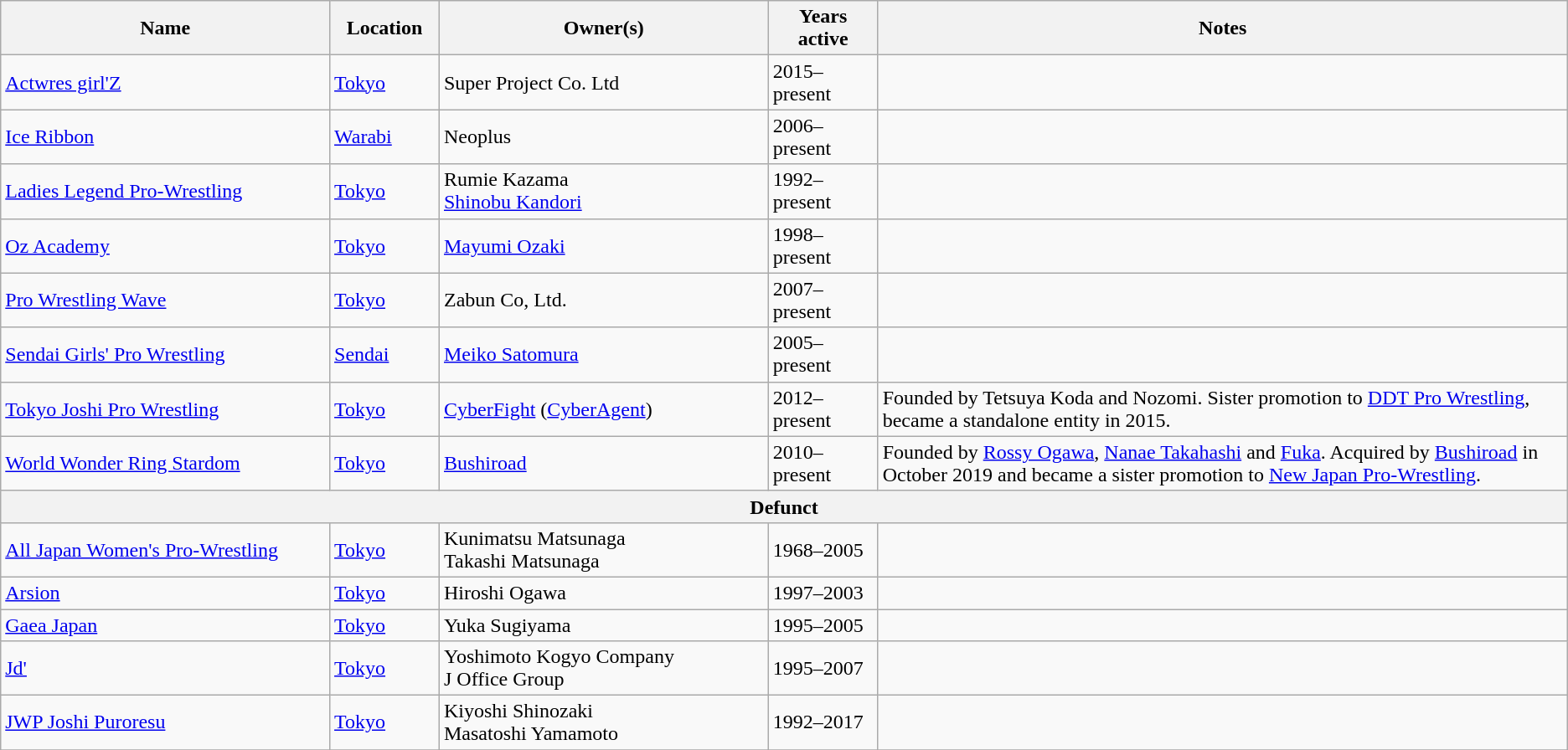<table class="wikitable sortable">
<tr>
<th width="21%">Name</th>
<th width="7%">Location</th>
<th width="21%">Owner(s)</th>
<th width="7%">Years active</th>
<th width="55%">Notes</th>
</tr>
<tr>
<td><a href='#'>Actwres girl'Z</a></td>
<td><a href='#'>Tokyo</a></td>
<td>Super Project Co. Ltd</td>
<td>2015–present</td>
<td></td>
</tr>
<tr>
<td><a href='#'>Ice Ribbon</a></td>
<td><a href='#'>Warabi</a></td>
<td>Neoplus</td>
<td>2006–present</td>
<td></td>
</tr>
<tr>
<td><a href='#'>Ladies Legend Pro-Wrestling</a></td>
<td><a href='#'>Tokyo</a></td>
<td>Rumie Kazama<br><a href='#'>Shinobu Kandori</a></td>
<td>1992–present</td>
<td></td>
</tr>
<tr>
<td><a href='#'>Oz Academy</a></td>
<td><a href='#'>Tokyo</a></td>
<td><a href='#'>Mayumi Ozaki</a></td>
<td>1998–present</td>
<td></td>
</tr>
<tr>
<td><a href='#'>Pro Wrestling Wave</a></td>
<td><a href='#'>Tokyo</a></td>
<td>Zabun Co, Ltd.</td>
<td>2007–present</td>
<td></td>
</tr>
<tr>
<td><a href='#'>Sendai Girls' Pro Wrestling</a></td>
<td><a href='#'>Sendai</a></td>
<td><a href='#'>Meiko Satomura</a></td>
<td>2005–present</td>
<td></td>
</tr>
<tr>
<td><a href='#'>Tokyo Joshi Pro Wrestling</a></td>
<td><a href='#'>Tokyo</a></td>
<td><a href='#'>CyberFight</a> (<a href='#'>CyberAgent</a>)</td>
<td>2012–present</td>
<td>Founded by Tetsuya Koda and Nozomi. Sister promotion to <a href='#'>DDT Pro Wrestling</a>, became a standalone entity in 2015.</td>
</tr>
<tr>
<td><a href='#'>World Wonder Ring Stardom</a></td>
<td><a href='#'>Tokyo</a></td>
<td><a href='#'>Bushiroad</a></td>
<td>2010–present</td>
<td>Founded by <a href='#'>Rossy Ogawa</a>, <a href='#'>Nanae Takahashi</a> and <a href='#'>Fuka</a>. Acquired by <a href='#'>Bushiroad</a> in October 2019 and became a sister promotion to <a href='#'>New Japan Pro-Wrestling</a>.</td>
</tr>
<tr>
<th colspan="5">Defunct</th>
</tr>
<tr>
<td><a href='#'>All Japan Women's Pro-Wrestling</a></td>
<td><a href='#'>Tokyo</a></td>
<td>Kunimatsu Matsunaga<br>Takashi Matsunaga</td>
<td>1968–2005</td>
<td></td>
</tr>
<tr>
<td><a href='#'>Arsion</a></td>
<td><a href='#'>Tokyo</a></td>
<td>Hiroshi Ogawa</td>
<td>1997–2003</td>
<td></td>
</tr>
<tr>
<td><a href='#'>Gaea Japan</a></td>
<td><a href='#'>Tokyo</a></td>
<td>Yuka Sugiyama</td>
<td>1995–2005</td>
<td></td>
</tr>
<tr>
<td><a href='#'>Jd'</a></td>
<td><a href='#'>Tokyo</a></td>
<td>Yoshimoto Kogyo Company<br>J Office Group</td>
<td>1995–2007</td>
<td></td>
</tr>
<tr>
<td><a href='#'>JWP Joshi Puroresu</a></td>
<td><a href='#'>Tokyo</a></td>
<td>Kiyoshi Shinozaki<br>Masatoshi Yamamoto</td>
<td>1992–2017</td>
<td></td>
</tr>
<tr>
</tr>
</table>
